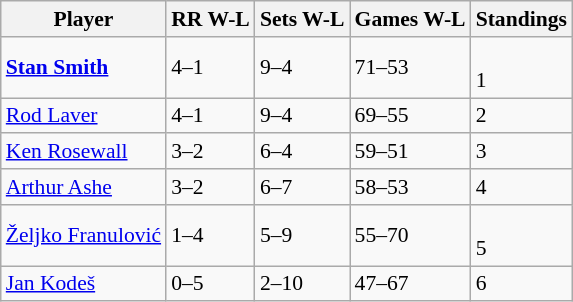<table class="wikitable" border="1" style="font-size:90%">
<tr>
<th>Player</th>
<th>RR W-L</th>
<th>Sets W-L</th>
<th>Games W-L</th>
<th>Standings</th>
</tr>
<tr>
<td> <strong><a href='#'>Stan Smith</a></strong></td>
<td><div> 4–1 </div></td>
<td><div> 9–4 </div></td>
<td><div> 71–53 </div></td>
<td><div><br>1 </div></td>
</tr>
<tr>
<td> <a href='#'>Rod Laver</a></td>
<td><div> 4–1 </div></td>
<td><div> 9–4 </div></td>
<td><div> 69–55 </div></td>
<td><div> 2 </div></td>
</tr>
<tr>
<td> <a href='#'>Ken Rosewall</a></td>
<td><div> 3–2 </div></td>
<td><div> 6–4 </div></td>
<td><div> 59–51 </div></td>
<td><div> 3 </div></td>
</tr>
<tr>
<td> <a href='#'>Arthur Ashe</a></td>
<td><div> 3–2 </div></td>
<td><div> 6–7 </div></td>
<td><div> 58–53 </div></td>
<td><div> 4 </div></td>
</tr>
<tr>
<td> <a href='#'>Željko Franulović</a></td>
<td><div> 1–4 </div></td>
<td><div> 5–9 </div></td>
<td><div> 55–70 </div></td>
<td><div><br>5 </div></td>
</tr>
<tr>
<td> <a href='#'>Jan Kodeš</a></td>
<td><div> 0–5 </div></td>
<td><div> 2–10 </div></td>
<td><div> 47–67 </div></td>
<td><div> 6 </div></td>
</tr>
</table>
